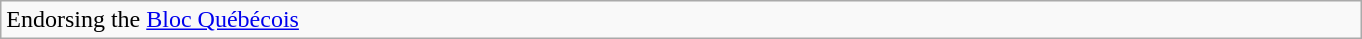<table class="wikitable">
<tr>
<td width="900">Endorsing the <a href='#'>Bloc Québécois</a></td>
</tr>
</table>
